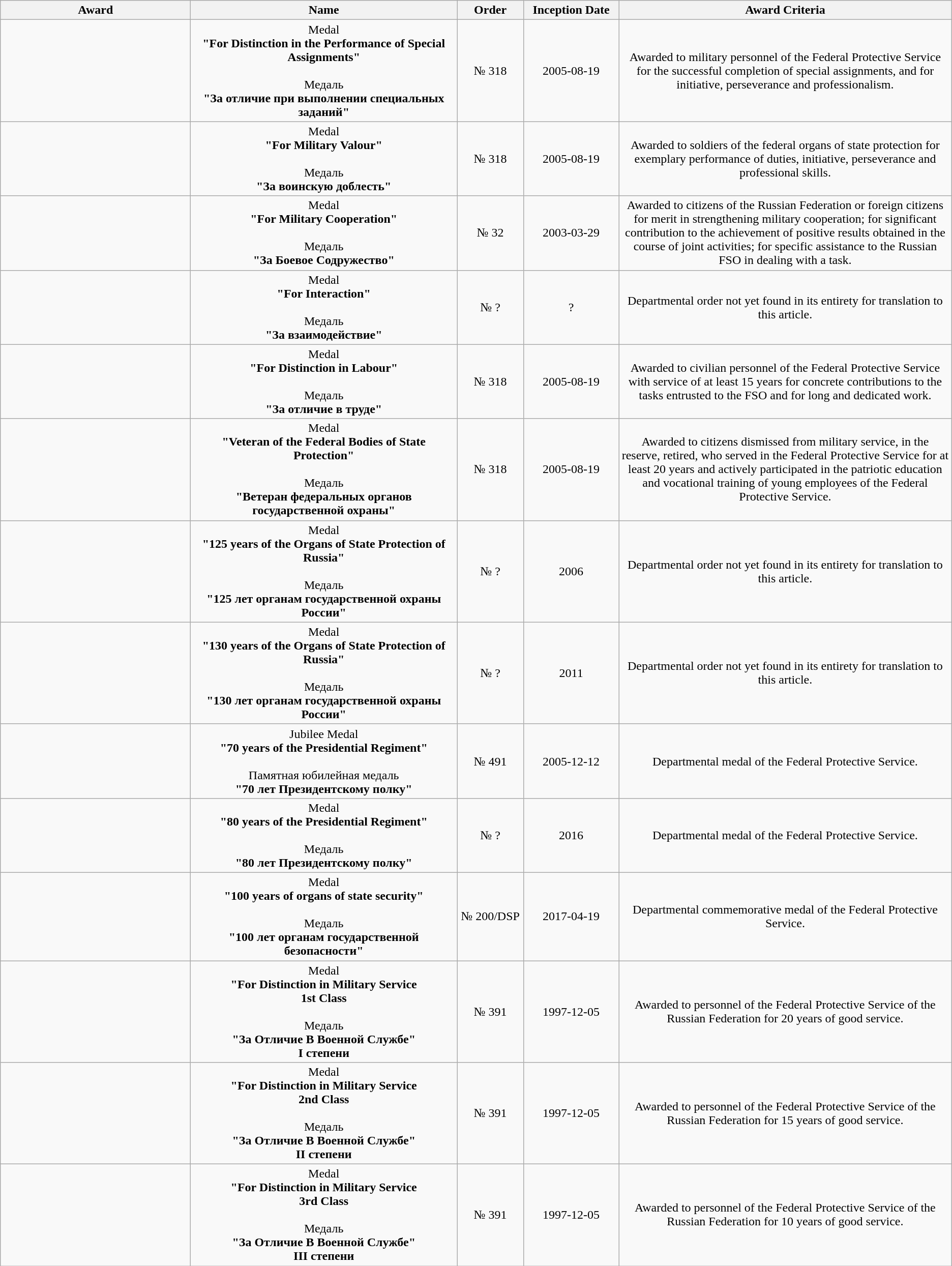<table class="wikitable sortable" style="text-align:center">
<tr>
<th style="width:20%">Award</th>
<th style="width:28%">Name </th>
<th>Order</th>
<th style="width:10%">Inception Date</th>
<th style="width:35%">Award Criteria</th>
</tr>
<tr>
<td></td>
<td>Medal<br><strong>"For Distinction in the Performance of Special Assignments"</strong><br><br>Медаль<br><strong>"За отличие при выполнении специальных заданий"</strong></td>
<td>№ 318</td>
<td>2005-08-19</td>
<td>Awarded to military personnel of the Federal Protective Service for the successful completion of special assignments, and for initiative, perseverance and professionalism.</td>
</tr>
<tr>
<td></td>
<td>Medal<br><strong>"For Military Valour"</strong><br><br>Медаль<br><strong>"За воинскую доблесть"</strong></td>
<td>№ 318</td>
<td>2005-08-19</td>
<td>Awarded to soldiers of the federal organs of state protection for exemplary performance of duties, initiative, perseverance and professional skills.</td>
</tr>
<tr>
<td></td>
<td>Medal<br><strong>"For Military Cooperation"</strong><br><br>Медаль<br><strong>"За Боевое Содружество"</strong></td>
<td>№ 32</td>
<td>2003-03-29</td>
<td>Awarded to citizens of the Russian Federation or foreign citizens for merit in strengthening military cooperation; for significant contribution to the achievement of positive results obtained in the course of joint activities; for specific assistance to the Russian FSO in dealing with a task.</td>
</tr>
<tr>
<td></td>
<td>Medal<br><strong>"For Interaction"</strong><br><br>Медаль<br><strong>"За взаимодействие"</strong></td>
<td>№ ?</td>
<td>?</td>
<td>Departmental order not yet found in its entirety for translation to this article.</td>
</tr>
<tr>
<td></td>
<td>Medal<br><strong>"For Distinction in Labour"</strong><br><br>Медаль<br><strong>"За отличие в труде"</strong></td>
<td>№ 318</td>
<td>2005-08-19</td>
<td>Awarded to civilian personnel of the Federal Protective Service with service of at least 15 years for concrete contributions to the tasks entrusted to the FSO and for long and dedicated work.</td>
</tr>
<tr>
<td></td>
<td>Medal<br><strong>"Veteran of the Federal Bodies of State Protection"</strong><br><br>Медаль<br><strong>"Ветеран федеральных органов государственной охраны"</strong></td>
<td>№ 318</td>
<td>2005-08-19</td>
<td>Awarded to citizens dismissed from military service, in the reserve, retired, who served in the Federal Protective Service  for at least 20 years and actively participated in the patriotic education and vocational training of young employees of the Federal Protective Service.</td>
</tr>
<tr>
<td></td>
<td>Medal<br><strong>"125 years of the Organs of State Protection of Russia"</strong><br><br>Медаль<br><strong>"125 лет органам государственной охраны России"</strong></td>
<td>№ ?</td>
<td>2006</td>
<td>Departmental order not yet found in its entirety for translation to this article.</td>
</tr>
<tr>
<td></td>
<td>Medal<br><strong>"130 years of the Organs of State Protection of Russia"</strong><br><br>Медаль<br><strong>"130 лет органам государственной охраны России"</strong></td>
<td>№ ?</td>
<td>2011</td>
<td>Departmental order not yet found in its entirety for translation to this article.</td>
</tr>
<tr>
<td></td>
<td>Jubilee Medal<br><strong>"70 years of the Presidential Regiment"</strong><br><br>Памятная юбилейная медаль<br><strong>"70 лет Президентскому полку"</strong></td>
<td>№ 491</td>
<td>2005-12-12</td>
<td>Departmental medal of the Federal Protective Service.</td>
</tr>
<tr>
<td></td>
<td>Medal<br><strong>"80 years of the Presidential Regiment"</strong><br><br>Mедаль<br><strong>"80 лет Президентскому полку"</strong></td>
<td>№ ?</td>
<td>2016</td>
<td>Departmental medal of the Federal Protective Service.</td>
</tr>
<tr>
<td></td>
<td>Medal<br><strong>"100 years of organs of state security"</strong><br><br>Mедаль<br><strong>"100 лет органам государственной безопасности"</strong></td>
<td>№ 200/DSP</td>
<td>2017-04-19</td>
<td>Departmental commemorative medal of the Federal Protective Service.</td>
</tr>
<tr>
<td></td>
<td>Medal<br><strong>"For Distinction in Military Service<br>1st Class</strong><br><br>Медаль<br><strong>"За Отличие В Военной Службе"<br>I степени</strong></td>
<td>№ 391</td>
<td>1997-12-05</td>
<td>Awarded to personnel of the Federal Protective Service of the Russian Federation for 20 years of good service.</td>
</tr>
<tr>
<td></td>
<td>Medal<br><strong>"For Distinction in Military Service<br>2nd Class</strong><br><br>Медаль<br><strong>"За Отличие В Военной Службе"<br>II степени</strong></td>
<td>№ 391</td>
<td>1997-12-05</td>
<td>Awarded to personnel of the Federal Protective Service of the Russian Federation for 15 years of good service.</td>
</tr>
<tr>
<td></td>
<td>Medal<br><strong>"For Distinction in Military Service<br>3rd Class</strong><br><br>Медаль<br><strong>"За Отличие В Военной Службе"<br>III степени</strong></td>
<td>№ 391</td>
<td>1997-12-05</td>
<td>Awarded to personnel of the Federal Protective Service of the Russian Federation for 10 years of good service.</td>
</tr>
</table>
